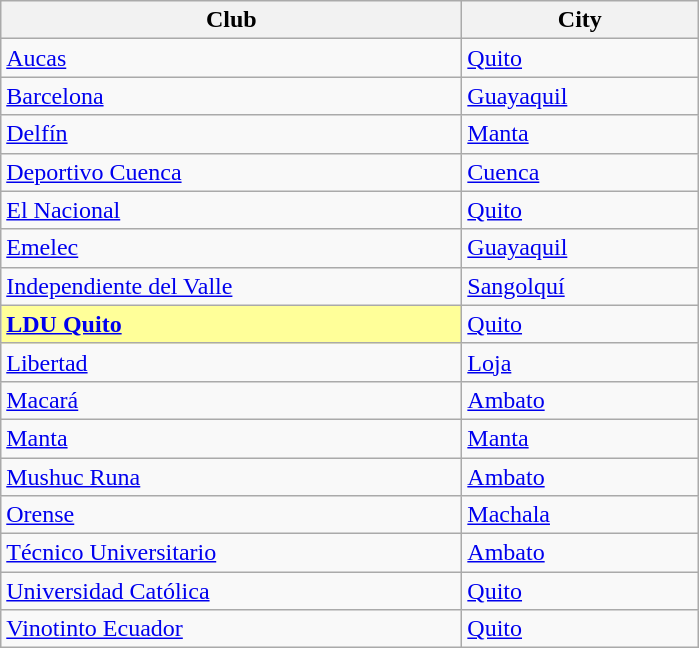<table class="wikitable sortable">
<tr>
<th style="width:300px; text-align:center;">Club</th>
<th style="width:150px; text-align:center;">City</th>
</tr>
<tr>
<td><a href='#'>Aucas</a></td>
<td><a href='#'>Quito</a></td>
</tr>
<tr>
<td><a href='#'>Barcelona</a></td>
<td><a href='#'>Guayaquil</a></td>
</tr>
<tr>
<td><a href='#'>Delfín</a></td>
<td><a href='#'>Manta</a></td>
</tr>
<tr>
<td><a href='#'>Deportivo Cuenca</a></td>
<td><a href='#'>Cuenca</a></td>
</tr>
<tr>
<td><a href='#'>El Nacional</a></td>
<td><a href='#'>Quito</a></td>
</tr>
<tr>
<td><a href='#'>Emelec</a></td>
<td><a href='#'>Guayaquil</a></td>
</tr>
<tr>
<td><a href='#'>Independiente del Valle</a></td>
<td><a href='#'>Sangolquí</a></td>
</tr>
<tr>
<td style="background:#ff9;"><strong><a href='#'>LDU Quito</a></strong></td>
<td><a href='#'>Quito</a></td>
</tr>
<tr>
<td><a href='#'>Libertad</a></td>
<td><a href='#'>Loja</a></td>
</tr>
<tr>
<td><a href='#'>Macará</a></td>
<td><a href='#'>Ambato</a></td>
</tr>
<tr>
<td><a href='#'>Manta</a></td>
<td><a href='#'>Manta</a></td>
</tr>
<tr>
<td><a href='#'>Mushuc Runa</a></td>
<td><a href='#'>Ambato</a></td>
</tr>
<tr>
<td><a href='#'>Orense</a></td>
<td><a href='#'>Machala</a></td>
</tr>
<tr>
<td><a href='#'>Técnico Universitario</a></td>
<td><a href='#'>Ambato</a></td>
</tr>
<tr>
<td><a href='#'>Universidad Católica</a></td>
<td><a href='#'>Quito</a></td>
</tr>
<tr>
<td><a href='#'>Vinotinto Ecuador</a></td>
<td><a href='#'>Quito</a></td>
</tr>
</table>
